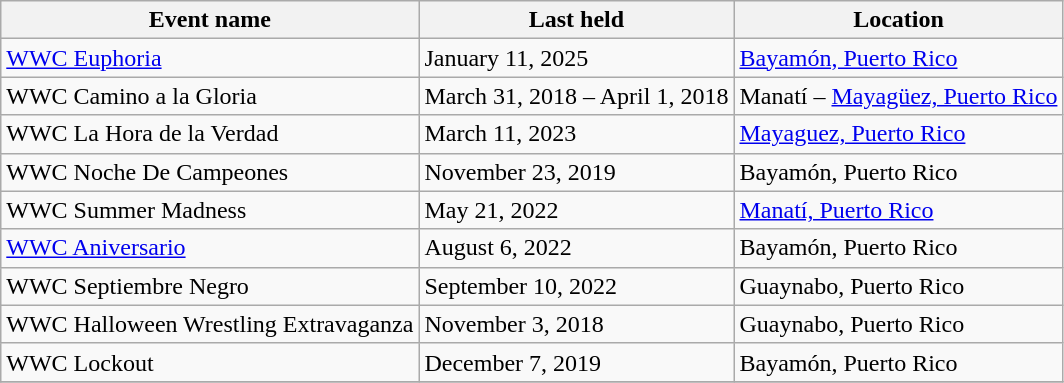<table class="wikitable">
<tr>
<th>Event name</th>
<th>Last held</th>
<th>Location</th>
</tr>
<tr>
<td><a href='#'>WWC Euphoria</a></td>
<td>January 11, 2025</td>
<td><a href='#'>Bayamón, Puerto Rico</a></td>
</tr>
<tr>
<td>WWC Camino a la Gloria</td>
<td>March 31, 2018 – April 1, 2018</td>
<td>Manatí – <a href='#'>Mayagüez, Puerto Rico</a></td>
</tr>
<tr>
<td>WWC La Hora de la Verdad</td>
<td>March 11, 2023</td>
<td><a href='#'>Mayaguez, Puerto Rico</a></td>
</tr>
<tr>
<td>WWC Noche De Campeones</td>
<td>November 23, 2019</td>
<td>Bayamón, Puerto Rico</td>
</tr>
<tr>
<td>WWC Summer Madness</td>
<td>May 21, 2022</td>
<td><a href='#'>Manatí, Puerto Rico</a></td>
</tr>
<tr>
<td><a href='#'>WWC Aniversario</a></td>
<td>August 6, 2022</td>
<td>Bayamón, Puerto Rico</td>
</tr>
<tr>
<td>WWC Septiembre Negro</td>
<td>September 10, 2022</td>
<td>Guaynabo, Puerto Rico</td>
</tr>
<tr>
<td>WWC Halloween Wrestling Extravaganza</td>
<td>November 3, 2018</td>
<td>Guaynabo, Puerto Rico</td>
</tr>
<tr>
<td>WWC Lockout</td>
<td>December 7, 2019</td>
<td>Bayamón, Puerto Rico</td>
</tr>
<tr>
</tr>
</table>
